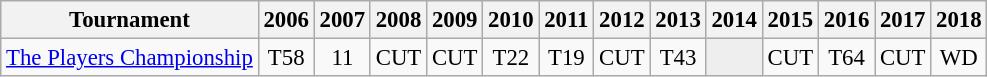<table class="wikitable" style="font-size:95%;text-align:center;">
<tr>
<th>Tournament</th>
<th>2006</th>
<th>2007</th>
<th>2008</th>
<th>2009</th>
<th>2010</th>
<th>2011</th>
<th>2012</th>
<th>2013</th>
<th>2014</th>
<th>2015</th>
<th>2016</th>
<th>2017</th>
<th>2018</th>
</tr>
<tr>
<td align=left><a href='#'>The Players Championship</a></td>
<td>T58</td>
<td>11</td>
<td>CUT</td>
<td>CUT</td>
<td>T22</td>
<td>T19</td>
<td>CUT</td>
<td>T43</td>
<td style="background:#eeeeee;"></td>
<td>CUT</td>
<td>T64</td>
<td>CUT</td>
<td>WD</td>
</tr>
</table>
